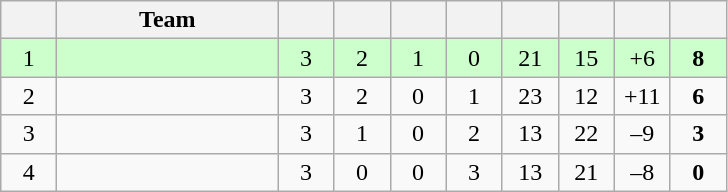<table class="wikitable" style="text-align: center; font-size: 100%;">
<tr>
<th width="30"></th>
<th width="140">Team</th>
<th width="30"></th>
<th width="30"></th>
<th width="30"></th>
<th width="30"></th>
<th width="30"></th>
<th width="30"></th>
<th width="30"></th>
<th width="30"></th>
</tr>
<tr style="background-color: #ccffcc;">
<td>1</td>
<td align=left><strong></strong></td>
<td>3</td>
<td>2</td>
<td>1</td>
<td>0</td>
<td>21</td>
<td>15</td>
<td>+6</td>
<td><strong>8</strong></td>
</tr>
<tr>
<td>2</td>
<td align=left></td>
<td>3</td>
<td>2</td>
<td>0</td>
<td>1</td>
<td>23</td>
<td>12</td>
<td>+11</td>
<td><strong>6</strong></td>
</tr>
<tr>
<td>3</td>
<td align=left></td>
<td>3</td>
<td>1</td>
<td>0</td>
<td>2</td>
<td>13</td>
<td>22</td>
<td>–9</td>
<td><strong>3</strong></td>
</tr>
<tr>
<td>4</td>
<td align=left></td>
<td>3</td>
<td>0</td>
<td>0</td>
<td>3</td>
<td>13</td>
<td>21</td>
<td>–8</td>
<td><strong>0</strong></td>
</tr>
</table>
